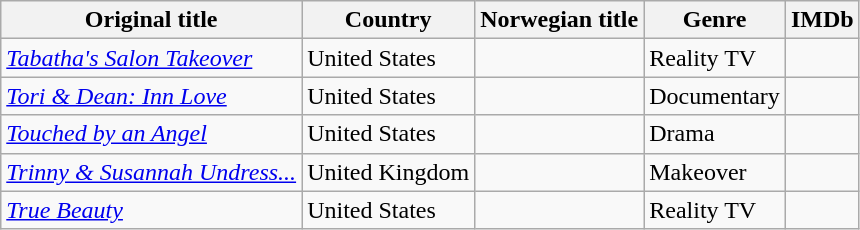<table class="wikitable">
<tr>
<th>Original title</th>
<th>Country</th>
<th>Norwegian title</th>
<th>Genre</th>
<th>IMDb</th>
</tr>
<tr>
<td><em><a href='#'>Tabatha's Salon Takeover</a></em></td>
<td>United States</td>
<td></td>
<td>Reality TV</td>
<td></td>
</tr>
<tr>
<td><em><a href='#'>Tori & Dean: Inn Love</a></em></td>
<td>United States</td>
<td></td>
<td>Documentary</td>
<td></td>
</tr>
<tr>
<td><em><a href='#'>Touched by an Angel</a></em></td>
<td>United States</td>
<td></td>
<td>Drama</td>
<td></td>
</tr>
<tr>
<td><em><a href='#'>Trinny & Susannah Undress...</a></em></td>
<td>United Kingdom</td>
<td></td>
<td>Makeover</td>
<td></td>
</tr>
<tr>
<td><em><a href='#'>True Beauty</a></em></td>
<td>United States</td>
<td></td>
<td>Reality TV</td>
<td></td>
</tr>
</table>
